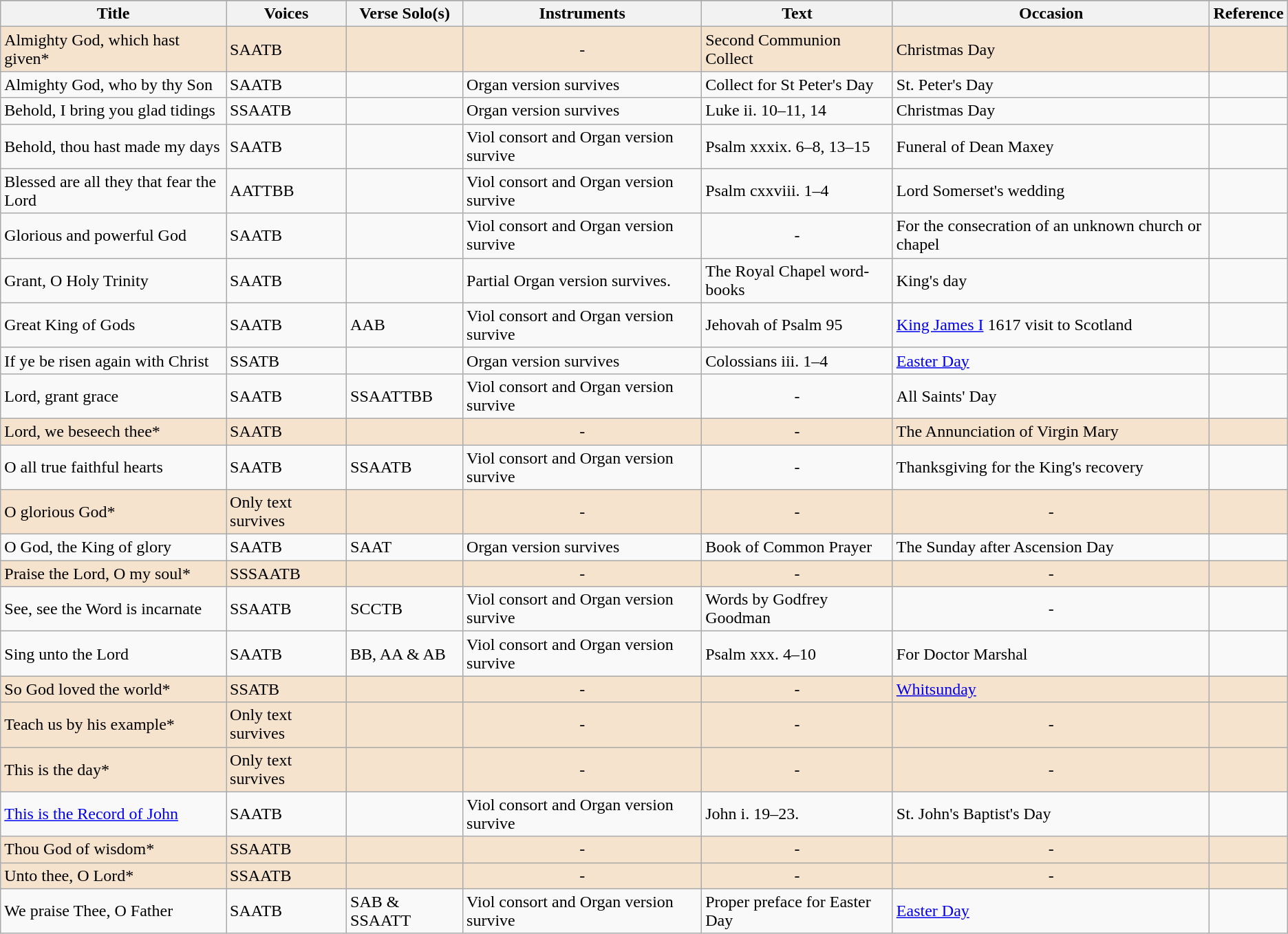<table class = "wikitable sortable">
<tr>
</tr>
<tr>
<th scope="col">Title</th>
<th scope="col">Voices</th>
<th scope="col">Verse Solo(s)</th>
<th scope="col">Instruments</th>
<th scope="col">Text</th>
<th scope="col">Occasion</th>
<th scope="col">Reference</th>
</tr>
<tr style="background: #F6E3CE;">
<td>Almighty God, which hast given*</td>
<td>SAATB</td>
<td></td>
<td style="text-align: center;">-</td>
<td>Second Communion Collect</td>
<td>Christmas Day</td>
<td></td>
</tr>
<tr>
<td>Almighty God, who by thy Son</td>
<td>SAATB</td>
<td></td>
<td>Organ version survives</td>
<td>Collect for St Peter's Day</td>
<td>St. Peter's Day</td>
<td> </td>
</tr>
<tr>
<td>Behold, I bring you glad tidings</td>
<td>SSAATB</td>
<td></td>
<td>Organ version survives</td>
<td>Luke ii. 10–11, 14</td>
<td>Christmas Day</td>
<td> </td>
</tr>
<tr>
<td>Behold, thou hast made my days</td>
<td>SAATB</td>
<td></td>
<td>Viol consort and Organ version survive</td>
<td>Psalm xxxix. 6–8, 13–15</td>
<td>Funeral of Dean Maxey</td>
<td> </td>
</tr>
<tr>
<td>Blessed are all they that fear the Lord</td>
<td>AATTBB</td>
<td></td>
<td>Viol consort and Organ version survive</td>
<td>Psalm cxxviii. 1–4</td>
<td>Lord Somerset's wedding</td>
<td> </td>
</tr>
<tr>
<td>Glorious and powerful God</td>
<td>SAATB</td>
<td></td>
<td>Viol consort and Organ version survive</td>
<td style="text-align: center;">-</td>
<td>For the consecration of an unknown church or chapel</td>
<td> </td>
</tr>
<tr>
<td>Grant, O Holy Trinity</td>
<td>SAATB</td>
<td></td>
<td>Partial Organ version survives.</td>
<td>The Royal Chapel word-books</td>
<td>King's day</td>
<td> </td>
</tr>
<tr>
<td>Great King of Gods</td>
<td>SAATB</td>
<td>AAB</td>
<td>Viol consort and Organ version survive</td>
<td>Jehovah of Psalm 95</td>
<td><a href='#'>King James I</a> 1617 visit to Scotland</td>
<td>  </td>
</tr>
<tr>
<td>If ye be risen again with Christ</td>
<td>SSATB</td>
<td></td>
<td>Organ version survives</td>
<td>Colossians iii. 1–4</td>
<td><a href='#'>Easter Day</a></td>
<td> </td>
</tr>
<tr>
<td>Lord, grant grace</td>
<td>SAATB</td>
<td>SSAATTBB</td>
<td>Viol consort and Organ version survive</td>
<td style="text-align: center;">-</td>
<td>All Saints' Day</td>
<td> </td>
</tr>
<tr style="background: #F6E3CE;">
<td>Lord, we beseech thee*</td>
<td>SAATB</td>
<td></td>
<td style="text-align: center;">-</td>
<td style="text-align: center;">-</td>
<td>The Annunciation of Virgin Mary</td>
<td></td>
</tr>
<tr>
<td>O all true faithful hearts</td>
<td>SAATB</td>
<td>SSAATB</td>
<td>Viol consort and Organ version survive</td>
<td style="text-align: center;">-</td>
<td>Thanksgiving for the King's recovery</td>
<td> </td>
</tr>
<tr style="background: #F6E3CE;">
<td>O glorious God*</td>
<td>Only text survives</td>
<td></td>
<td style="text-align: center;">-</td>
<td style="text-align: center;">-</td>
<td style="text-align: center;">-</td>
<td></td>
</tr>
<tr>
<td>O God, the King of glory</td>
<td>SAATB</td>
<td>SAAT</td>
<td>Organ version survives</td>
<td>Book of Common Prayer</td>
<td>The Sunday after Ascension Day</td>
<td> </td>
</tr>
<tr style="background: #F6E3CE;">
<td>Praise the Lord, O my soul*</td>
<td>SSSAATB</td>
<td></td>
<td style="text-align: center;">-</td>
<td style="text-align: center;">-</td>
<td style="text-align: center;">-</td>
<td></td>
</tr>
<tr>
<td>See, see the Word is incarnate</td>
<td>SSAATB</td>
<td>SCCTB</td>
<td>Viol consort and Organ version survive</td>
<td>Words by Godfrey Goodman</td>
<td style="text-align: center;">-</td>
<td> </td>
</tr>
<tr>
<td>Sing unto the Lord</td>
<td>SAATB</td>
<td>BB, AA & AB</td>
<td>Viol consort and Organ version survive</td>
<td>Psalm xxx. 4–10</td>
<td>For Doctor Marshal</td>
<td> </td>
</tr>
<tr style="background: #F6E3CE;">
<td>So God loved the world*</td>
<td>SSATB</td>
<td></td>
<td style="text-align: center;">-</td>
<td style="text-align: center;">-</td>
<td><a href='#'>Whitsunday</a></td>
<td></td>
</tr>
<tr style="background: #F6E3CE;">
<td>Teach us by his example*</td>
<td>Only text survives</td>
<td></td>
<td style="text-align: center;">-</td>
<td style="text-align: center;">-</td>
<td style="text-align: center;">-</td>
<td></td>
</tr>
<tr style="background: #F6E3CE;">
<td>This is the day*</td>
<td>Only text survives</td>
<td></td>
<td style="text-align: center;">-</td>
<td style="text-align: center;">-</td>
<td style="text-align: center;">-</td>
<td></td>
</tr>
<tr>
<td><a href='#'>This is the Record of John</a></td>
<td>SAATB</td>
<td></td>
<td>Viol consort and Organ version survive</td>
<td>John i. 19–23.</td>
<td>St. John's Baptist's Day</td>
<td> </td>
</tr>
<tr style="background: #F6E3CE;">
<td>Thou God of wisdom*</td>
<td>SSAATB</td>
<td></td>
<td style="text-align: center;">-</td>
<td style="text-align: center;">-</td>
<td style="text-align: center;">-</td>
<td></td>
</tr>
<tr style="background: #F6E3CE;">
<td>Unto thee, O Lord*</td>
<td>SSAATB</td>
<td></td>
<td style="text-align: center;">-</td>
<td style="text-align: center;">-</td>
<td style="text-align: center;">-</td>
<td></td>
</tr>
<tr>
<td>We praise Thee, O Father</td>
<td>SAATB</td>
<td>SAB & SSAATT</td>
<td>Viol consort and Organ version survive</td>
<td>Proper preface for Easter Day</td>
<td><a href='#'>Easter Day</a></td>
<td> </td>
</tr>
</table>
